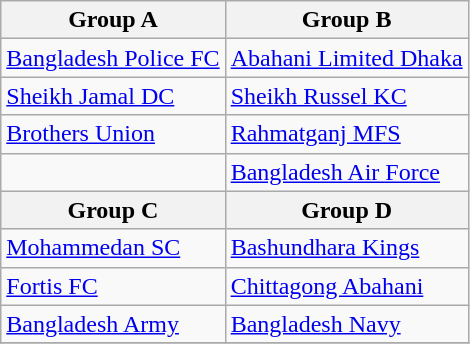<table class="wikitable">
<tr>
<th align=centre>Group A</th>
<th align=centre>Group B</th>
</tr>
<tr>
<td><a href='#'>Bangladesh Police FC</a></td>
<td><a href='#'>Abahani Limited Dhaka</a></td>
</tr>
<tr>
<td><a href='#'>Sheikh Jamal DC</a></td>
<td><a href='#'>Sheikh Russel KC</a></td>
</tr>
<tr>
<td><a href='#'>Brothers Union</a></td>
<td><a href='#'>Rahmatganj MFS</a></td>
</tr>
<tr>
<td></td>
<td><a href='#'>Bangladesh Air Force</a></td>
</tr>
<tr>
<th align=centre>Group C</th>
<th align=centre>Group D</th>
</tr>
<tr>
<td><a href='#'>Mohammedan SC</a></td>
<td><a href='#'>Bashundhara Kings</a></td>
</tr>
<tr>
<td><a href='#'>Fortis FC</a></td>
<td><a href='#'>Chittagong Abahani</a></td>
</tr>
<tr>
<td><a href='#'>Bangladesh Army</a></td>
<td><a href='#'>Bangladesh Navy</a></td>
</tr>
<tr>
</tr>
</table>
